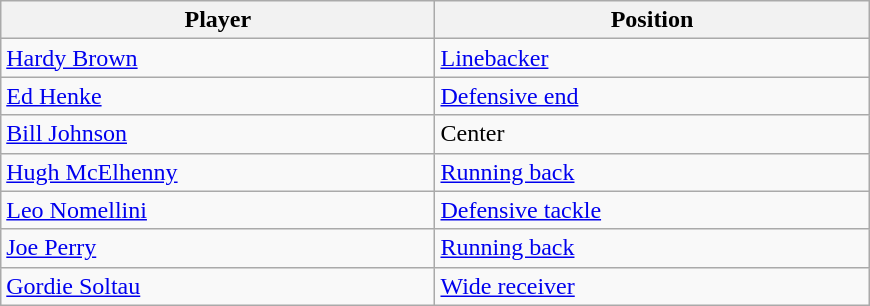<table class="wikitable">
<tr align="center">
<th bgcolor="#DDDDFF" width="21.0%">Player</th>
<th bgcolor="#DDDDFF" width="21.0%">Position</th>
</tr>
<tr>
<td><a href='#'>Hardy Brown</a></td>
<td><a href='#'>Linebacker</a></td>
</tr>
<tr>
<td><a href='#'>Ed Henke</a></td>
<td><a href='#'>Defensive end</a></td>
</tr>
<tr>
<td><a href='#'>Bill Johnson</a></td>
<td>Center</td>
</tr>
<tr>
<td><a href='#'>Hugh McElhenny</a></td>
<td><a href='#'>Running back</a></td>
</tr>
<tr>
<td><a href='#'>Leo Nomellini</a></td>
<td><a href='#'>Defensive tackle</a></td>
</tr>
<tr>
<td><a href='#'>Joe Perry</a></td>
<td><a href='#'>Running back</a></td>
</tr>
<tr>
<td><a href='#'>Gordie Soltau</a></td>
<td><a href='#'>Wide receiver</a></td>
</tr>
</table>
